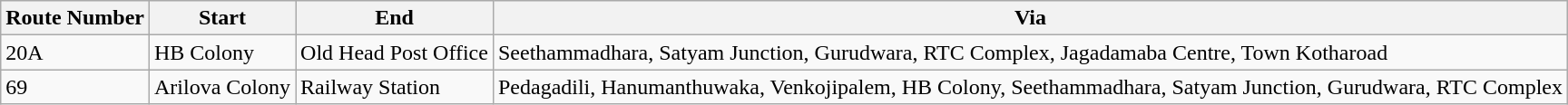<table class="sortable wikitable">
<tr>
<th>Route Number</th>
<th>Start</th>
<th>End</th>
<th>Via</th>
</tr>
<tr>
<td>20A</td>
<td>HB Colony</td>
<td>Old Head Post Office</td>
<td>Seethammadhara, Satyam Junction, Gurudwara, RTC Complex, Jagadamaba Centre, Town Kotharoad</td>
</tr>
<tr>
<td>69</td>
<td>Arilova Colony</td>
<td>Railway Station</td>
<td>Pedagadili, Hanumanthuwaka, Venkojipalem, HB Colony, Seethammadhara, Satyam Junction, Gurudwara, RTC Complex</td>
</tr>
</table>
